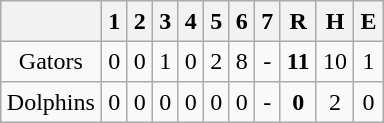<table align = right border="2" cellpadding="4" cellspacing="0" style="margin: 1em 1em 1em 1em; background: #F9F9F9; border: 1px #aaa solid; border-collapse: collapse;">
<tr align=center style="background: #F2F2F2;">
<th></th>
<th>1</th>
<th>2</th>
<th>3</th>
<th>4</th>
<th>5</th>
<th>6</th>
<th>7</th>
<th>R</th>
<th>H</th>
<th>E</th>
</tr>
<tr align=center>
<td>Gators</td>
<td>0</td>
<td>0</td>
<td>1</td>
<td>0</td>
<td>2</td>
<td>8</td>
<td>-</td>
<td><strong>11</strong></td>
<td>10</td>
<td>1</td>
</tr>
<tr align=center>
<td>Dolphins</td>
<td>0</td>
<td>0</td>
<td>0</td>
<td>0</td>
<td>0</td>
<td>0</td>
<td>-</td>
<td><strong>0</strong></td>
<td>2</td>
<td>0</td>
</tr>
</table>
